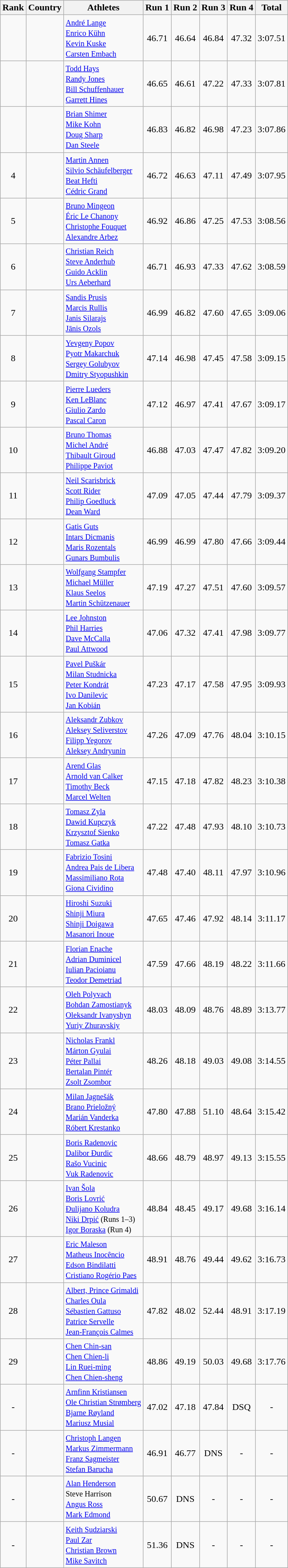<table class="wikitable sortable" style="text-align:center">
<tr>
<th>Rank</th>
<th>Country</th>
<th>Athletes</th>
<th>Run 1</th>
<th>Run 2</th>
<th>Run 3</th>
<th>Run 4</th>
<th>Total</th>
</tr>
<tr>
<td></td>
<td align=left></td>
<td align=left><small> <a href='#'>André Lange</a> <br> <a href='#'>Enrico Kühn</a> <br> <a href='#'>Kevin Kuske</a> <br> <a href='#'>Carsten Embach</a></small></td>
<td>46.71</td>
<td>46.64</td>
<td>46.84</td>
<td>47.32</td>
<td>3:07.51</td>
</tr>
<tr>
<td></td>
<td align=left></td>
<td align=left><small> <a href='#'>Todd Hays</a> <br> <a href='#'>Randy Jones</a> <br> <a href='#'>Bill Schuffenhauer</a> <br> <a href='#'>Garrett Hines</a></small></td>
<td>46.65</td>
<td>46.61</td>
<td>47.22</td>
<td>47.33</td>
<td>3:07.81</td>
</tr>
<tr>
<td></td>
<td align=left></td>
<td align=left><small> <a href='#'>Brian Shimer</a> <br> <a href='#'>Mike Kohn</a> <br> <a href='#'>Doug Sharp</a> <br> <a href='#'>Dan Steele</a></small></td>
<td>46.83</td>
<td>46.82</td>
<td>46.98</td>
<td>47.23</td>
<td>3:07.86</td>
</tr>
<tr>
<td>4</td>
<td align=left></td>
<td align=left><small> <a href='#'>Martin Annen</a> <br> <a href='#'>Silvio Schäufelberger</a> <br> <a href='#'>Beat Hefti</a> <br> <a href='#'>Cédric Grand</a></small></td>
<td>46.72</td>
<td>46.63</td>
<td>47.11</td>
<td>47.49</td>
<td>3:07.95</td>
</tr>
<tr>
<td>5</td>
<td align=left></td>
<td align=left><small> <a href='#'>Bruno Mingeon</a> <br> <a href='#'>Éric Le Chanony</a> <br> <a href='#'>Christophe Fouquet</a> <br> <a href='#'>Alexandre Arbez</a></small></td>
<td>46.92</td>
<td>46.86</td>
<td>47.25</td>
<td>47.53</td>
<td>3:08.56</td>
</tr>
<tr>
<td>6</td>
<td align=left></td>
<td align=left><small> <a href='#'>Christian Reich</a> <br> <a href='#'>Steve Anderhub</a> <br> <a href='#'>Guido Acklin</a> <br> <a href='#'>Urs Aeberhard</a></small></td>
<td>46.71</td>
<td>46.93</td>
<td>47.33</td>
<td>47.62</td>
<td>3:08.59</td>
</tr>
<tr>
<td>7</td>
<td align=left></td>
<td align=left><small> <a href='#'>Sandis Prusis</a> <br> <a href='#'>Marcis Rullis</a> <br> <a href='#'>Janis Silarajs</a> <br> <a href='#'>Jānis Ozols</a></small></td>
<td>46.99</td>
<td>46.82</td>
<td>47.60</td>
<td>47.65</td>
<td>3:09.06</td>
</tr>
<tr>
<td>8</td>
<td align=left></td>
<td align=left><small> <a href='#'>Yevgeny Popov</a> <br> <a href='#'>Pyotr Makarchuk</a> <br> <a href='#'>Sergey Golubyov</a> <br> <a href='#'>Dmitry Styopushkin</a></small></td>
<td>47.14</td>
<td>46.98</td>
<td>47.45</td>
<td>47.58</td>
<td>3:09.15</td>
</tr>
<tr>
<td>9</td>
<td align=left></td>
<td align=left><small> <a href='#'>Pierre Lueders</a> <br> <a href='#'>Ken LeBlanc</a> <br> <a href='#'>Giulio Zardo</a> <br> <a href='#'>Pascal Caron</a></small></td>
<td>47.12</td>
<td>46.97</td>
<td>47.41</td>
<td>47.67</td>
<td>3:09.17</td>
</tr>
<tr>
<td>10</td>
<td align=left></td>
<td align=left><small> <a href='#'>Bruno Thomas</a> <br> <a href='#'>Michel André</a> <br> <a href='#'>Thibault Giroud</a> <br> <a href='#'>Philippe Paviot</a></small></td>
<td>46.88</td>
<td>47.03</td>
<td>47.47</td>
<td>47.82</td>
<td>3:09.20</td>
</tr>
<tr>
<td>11</td>
<td align=left></td>
<td align=left><small> <a href='#'>Neil Scarisbrick</a> <br> <a href='#'>Scott Rider</a> <br> <a href='#'>Philip Goedluck</a> <br> <a href='#'>Dean Ward</a></small></td>
<td>47.09</td>
<td>47.05</td>
<td>47.44</td>
<td>47.79</td>
<td>3:09.37</td>
</tr>
<tr>
<td>12</td>
<td align=left></td>
<td align=left><small> <a href='#'>Gatis Guts</a> <br> <a href='#'>Intars Dicmanis</a> <br> <a href='#'>Maris Rozentals</a> <br> <a href='#'>Gunars Bumbulis</a></small></td>
<td>46.99</td>
<td>46.99</td>
<td>47.80</td>
<td>47.66</td>
<td>3:09.44</td>
</tr>
<tr>
<td>13</td>
<td align=left></td>
<td align=left><small> <a href='#'>Wolfgang Stampfer</a> <br> <a href='#'>Michael Müller</a> <br> <a href='#'>Klaus Seelos</a> <br> <a href='#'>Martin Schützenauer</a></small></td>
<td>47.19</td>
<td>47.27</td>
<td>47.51</td>
<td>47.60</td>
<td>3:09.57</td>
</tr>
<tr>
<td>14</td>
<td align=left></td>
<td align=left><small> <a href='#'>Lee Johnston</a> <br> <a href='#'>Phil Harries</a> <br> <a href='#'>Dave McCalla</a> <br> <a href='#'>Paul Attwood</a></small></td>
<td>47.06</td>
<td>47.32</td>
<td>47.41</td>
<td>47.98</td>
<td>3:09.77</td>
</tr>
<tr>
<td>15</td>
<td align=left></td>
<td align=left><small> <a href='#'>Pavel Puškár</a> <br> <a href='#'>Milan Studnicka</a> <br> <a href='#'>Peter Kondrát</a> <br> <a href='#'>Ivo Danilevic</a><br> <a href='#'>Jan Kobián</a></small></td>
<td>47.23</td>
<td>47.17</td>
<td>47.58</td>
<td>47.95</td>
<td>3:09.93</td>
</tr>
<tr>
<td>16</td>
<td align=left></td>
<td align=left><small> <a href='#'>Aleksandr Zubkov</a> <br> <a href='#'>Aleksey Seliverstov</a> <br> <a href='#'>Filipp Yegorov</a> <br> <a href='#'>Aleksey Andryunin</a></small></td>
<td>47.26</td>
<td>47.09</td>
<td>47.76</td>
<td>48.04</td>
<td>3:10.15</td>
</tr>
<tr>
<td>17</td>
<td align=left></td>
<td align=left><small> <a href='#'>Arend Glas</a> <br> <a href='#'>Arnold van Calker</a> <br> <a href='#'>Timothy Beck</a> <br> <a href='#'>Marcel Welten</a></small></td>
<td>47.15</td>
<td>47.18</td>
<td>47.82</td>
<td>48.23</td>
<td>3:10.38</td>
</tr>
<tr>
<td>18</td>
<td align=left></td>
<td align=left><small> <a href='#'>Tomasz Zyla</a> <br> <a href='#'>Dawid Kupczyk</a> <br> <a href='#'>Krzysztof Sienko</a> <br> <a href='#'>Tomasz Gatka</a></small></td>
<td>47.22</td>
<td>47.48</td>
<td>47.93</td>
<td>48.10</td>
<td>3:10.73</td>
</tr>
<tr>
<td>19</td>
<td align=left></td>
<td align=left><small> <a href='#'>Fabrizio Tosini</a> <br> <a href='#'>Andrea Pais de Libera</a> <br> <a href='#'>Massimiliano Rota</a> <br> <a href='#'>Giona Cividino</a></small></td>
<td>47.48</td>
<td>47.40</td>
<td>48.11</td>
<td>47.97</td>
<td>3:10.96</td>
</tr>
<tr>
<td>20</td>
<td align=left></td>
<td align=left><small> <a href='#'>Hiroshi Suzuki</a> <br> <a href='#'>Shinji Miura</a> <br> <a href='#'>Shinji Doigawa</a> <br> <a href='#'>Masanori Inoue</a></small></td>
<td>47.65</td>
<td>47.46</td>
<td>47.92</td>
<td>48.14</td>
<td>3:11.17</td>
</tr>
<tr>
<td>21</td>
<td align=left></td>
<td align=left><small> <a href='#'>Florian Enache</a> <br> <a href='#'>Adrian Duminicel</a> <br> <a href='#'>Iulian Pacioianu</a> <br> <a href='#'>Teodor Demetriad</a></small></td>
<td>47.59</td>
<td>47.66</td>
<td>48.19</td>
<td>48.22</td>
<td>3:11.66</td>
</tr>
<tr>
<td>22</td>
<td align=left></td>
<td align=left><small> <a href='#'>Oleh Polyvach</a> <br> <a href='#'>Bohdan Zamostianyk</a> <br> <a href='#'>Oleksandr Ivanyshyn</a> <br> <a href='#'>Yuriy Zhuravskiy</a></small></td>
<td>48.03</td>
<td>48.09</td>
<td>48.76</td>
<td>48.89</td>
<td>3:13.77</td>
</tr>
<tr>
<td>23</td>
<td align=left></td>
<td align=left><small> <a href='#'>Nicholas Frankl</a> <br> <a href='#'>Márton Gyulai</a> <br> <a href='#'>Péter Pallai</a> <br> <a href='#'>Bertalan Pintér</a><br> <a href='#'>Zsolt Zsombor</a></small></td>
<td>48.26</td>
<td>48.18</td>
<td>49.03</td>
<td>49.08</td>
<td>3:14.55</td>
</tr>
<tr>
<td>24</td>
<td align=left></td>
<td align=left><small> <a href='#'>Milan Jagnešák</a> <br> <a href='#'>Brano Prieložný</a> <br> <a href='#'>Marián Vanderka</a> <br> <a href='#'>Róbert Krestanko</a></small></td>
<td>47.80</td>
<td>47.88</td>
<td>51.10</td>
<td>48.64</td>
<td>3:15.42</td>
</tr>
<tr>
<td>25</td>
<td align=left></td>
<td align=left><small> <a href='#'>Boris Radenovic</a> <br> <a href='#'>Dalibor Ðurdic</a> <br> <a href='#'>Rašo Vucinic</a> <br> <a href='#'>Vuk Radenovic</a></small></td>
<td>48.66</td>
<td>48.79</td>
<td>48.97</td>
<td>49.13</td>
<td>3:15.55</td>
</tr>
<tr>
<td>26</td>
<td align=left></td>
<td align=left><small> <a href='#'>Ivan Šola</a> <br> <a href='#'>Boris Lovrić</a> <br> <a href='#'>Ðulijano Koludra</a> <br> <a href='#'>Niki Drpić</a> (Runs 1–3)<br><a href='#'>Igor Boraska</a> (Run 4)</small></td>
<td>48.84</td>
<td>48.45</td>
<td>49.17</td>
<td>49.68</td>
<td>3:16.14</td>
</tr>
<tr>
<td>27</td>
<td align=left></td>
<td align=left><small> <a href='#'>Eric Maleson</a> <br> <a href='#'>Matheus Inocêncio</a> <br> <a href='#'>Edson Bindilatti</a> <br> <a href='#'>Cristiano Rogério Paes</a></small></td>
<td>48.91</td>
<td>48.76</td>
<td>49.44</td>
<td>49.62</td>
<td>3:16.73</td>
</tr>
<tr>
<td>28</td>
<td align=left></td>
<td align=left><small> <a href='#'>Albert, Prince Grimaldi</a> <br> <a href='#'>Charles Oula</a> <br> <a href='#'>Sébastien Gattuso</a> <br> <a href='#'>Patrice Servelle</a><br> <a href='#'>Jean-François Calmes</a></small></td>
<td>47.82</td>
<td>48.02</td>
<td>52.44</td>
<td>48.91</td>
<td>3:17.19</td>
</tr>
<tr>
<td>29</td>
<td align=left></td>
<td align=left><small> <a href='#'>Chen Chin-san</a> <br> <a href='#'>Chen Chien-li</a> <br> <a href='#'>Lin Ruei-ming</a> <br> <a href='#'>Chen Chien-sheng</a></small></td>
<td>48.86</td>
<td>49.19</td>
<td>50.03</td>
<td>49.68</td>
<td>3:17.76</td>
</tr>
<tr>
<td>-</td>
<td align=left></td>
<td align=left><small> <a href='#'>Arnfinn Kristiansen</a> <br> <a href='#'>Ole Christian Strømberg</a> <br> <a href='#'>Bjarne Røyland</a> <br> <a href='#'>Mariusz Musial</a></small></td>
<td>47.02</td>
<td>47.18</td>
<td>47.84</td>
<td>DSQ</td>
<td>-</td>
</tr>
<tr>
<td>-</td>
<td align=left></td>
<td align=left><small> <a href='#'>Christoph Langen</a> <br> <a href='#'>Markus Zimmermann</a> <br> <a href='#'>Franz Sagmeister</a> <br> <a href='#'>Stefan Barucha</a></small></td>
<td>46.91</td>
<td>46.77</td>
<td>DNS</td>
<td>-</td>
<td>-</td>
</tr>
<tr>
<td>-</td>
<td align=left></td>
<td align=left><small> <a href='#'>Alan Henderson</a> <br> Steve Harrison <br> <a href='#'>Angus Ross</a> <br> <a href='#'>Mark Edmond</a></small></td>
<td>50.67</td>
<td>DNS</td>
<td>-</td>
<td>-</td>
<td>-</td>
</tr>
<tr>
<td>-</td>
<td align=left></td>
<td align=left><small> <a href='#'>Keith Sudziarski</a> <br> <a href='#'>Paul Zar</a> <br> <a href='#'>Christian Brown</a> <br> <a href='#'>Mike Savitch</a></small></td>
<td>51.36</td>
<td>DNS</td>
<td>-</td>
<td>-</td>
<td>-</td>
</tr>
</table>
